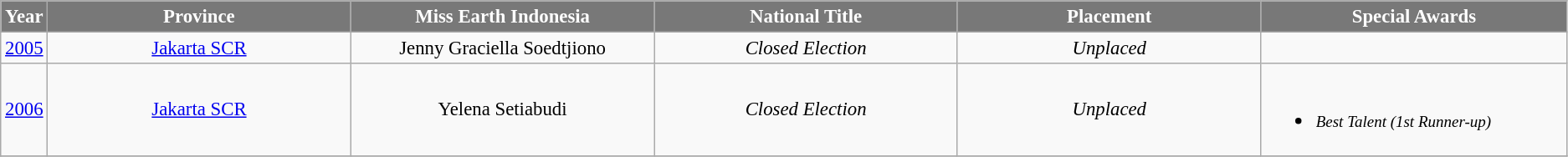<table class="wikitable sortable" style="font-size: 95%; text-align:center">
<tr>
<th width="30" style="background-color:#787878;color:#FFFFFF;">Year</th>
<th width="250" style="background-color:#787878;color:#FFFFFF;">Province</th>
<th width="250" style="background-color:#787878;color:#FFFFFF;">Miss Earth Indonesia</th>
<th width="250" style="background-color:#787878;color:#FFFFFF;">National Title</th>
<th width="250" style="background-color:#787878;color:#FFFFFF;">Placement</th>
<th width="250" style="background-color:#787878;color:#FFFFFF;">Special Awards</th>
</tr>
<tr>
<td><a href='#'>2005</a></td>
<td><a href='#'>Jakarta SCR</a></td>
<td>Jenny Graciella Soedtjiono</td>
<td><em>Closed Election</em></td>
<td><em>Unplaced</em></td>
<td></td>
</tr>
<tr>
<td><a href='#'>2006</a></td>
<td><a href='#'>Jakarta SCR</a></td>
<td>Yelena Setiabudi</td>
<td><em>Closed Election</em></td>
<td><em>Unplaced</em></td>
<td align="left"><br><ul><li><small><em>Best Talent (1st Runner-up)</em></small></li></ul></td>
</tr>
<tr>
</tr>
</table>
